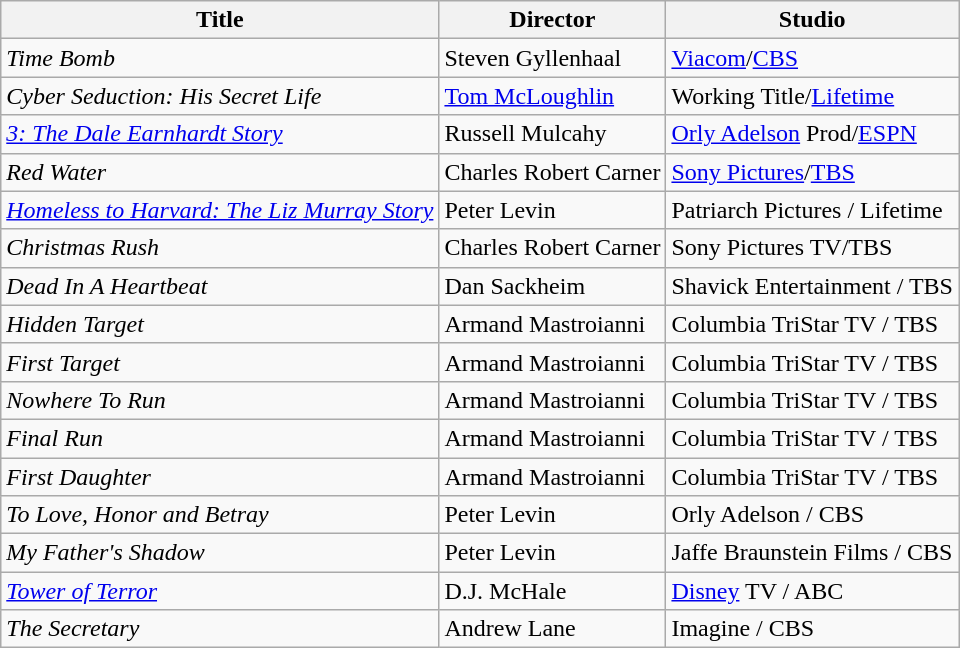<table class="wikitable">
<tr>
<th>Title</th>
<th>Director</th>
<th>Studio</th>
</tr>
<tr>
<td><em>Time Bomb</em></td>
<td>Steven Gyllenhaal</td>
<td><a href='#'>Viacom</a>/<a href='#'>CBS</a></td>
</tr>
<tr>
<td><em>Cyber Seduction: His Secret Life</em></td>
<td><a href='#'>Tom McLoughlin</a></td>
<td>Working Title/<a href='#'>Lifetime</a></td>
</tr>
<tr>
<td><em><a href='#'>3: The Dale Earnhardt Story</a></em></td>
<td>Russell Mulcahy</td>
<td><a href='#'>Orly Adelson</a> Prod/<a href='#'>ESPN</a></td>
</tr>
<tr>
<td><em>Red Water</em></td>
<td>Charles Robert Carner</td>
<td><a href='#'>Sony Pictures</a>/<a href='#'>TBS</a></td>
</tr>
<tr>
<td><em><a href='#'>Homeless to Harvard: The Liz Murray Story</a></em></td>
<td>Peter Levin</td>
<td>Patriarch Pictures / Lifetime</td>
</tr>
<tr>
<td><em>Christmas Rush</em></td>
<td>Charles Robert Carner</td>
<td>Sony Pictures TV/TBS</td>
</tr>
<tr>
<td><em>Dead In A Heartbeat</em></td>
<td>Dan Sackheim</td>
<td>Shavick Entertainment / TBS</td>
</tr>
<tr>
<td><em>Hidden Target</em></td>
<td>Armand Mastroianni</td>
<td>Columbia TriStar TV / TBS</td>
</tr>
<tr>
<td><em>First Target</em></td>
<td>Armand Mastroianni</td>
<td>Columbia TriStar TV / TBS</td>
</tr>
<tr>
<td><em>Nowhere To Run</em></td>
<td>Armand Mastroianni</td>
<td>Columbia TriStar TV / TBS</td>
</tr>
<tr>
<td><em>Final Run</em></td>
<td>Armand Mastroianni</td>
<td>Columbia TriStar TV / TBS</td>
</tr>
<tr>
<td><em>First Daughter</em></td>
<td>Armand Mastroianni</td>
<td>Columbia TriStar TV / TBS</td>
</tr>
<tr>
<td><em>To Love, Honor and Betray</em></td>
<td>Peter Levin</td>
<td>Orly Adelson / CBS</td>
</tr>
<tr>
<td><em>My Father's Shadow</em></td>
<td>Peter Levin</td>
<td>Jaffe Braunstein Films / CBS</td>
</tr>
<tr>
<td><em><a href='#'>Tower of Terror</a></em></td>
<td>D.J. McHale</td>
<td><a href='#'>Disney</a> TV / ABC</td>
</tr>
<tr>
<td><em>The Secretary</em></td>
<td>Andrew Lane</td>
<td>Imagine / CBS</td>
</tr>
</table>
